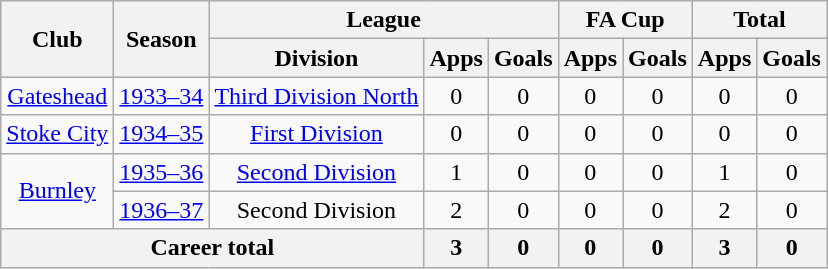<table class="wikitable" style="text-align: center;">
<tr>
<th rowspan="2">Club</th>
<th rowspan="2">Season</th>
<th colspan="3">League</th>
<th colspan="2">FA Cup</th>
<th colspan="2">Total</th>
</tr>
<tr>
<th>Division</th>
<th>Apps</th>
<th>Goals</th>
<th>Apps</th>
<th>Goals</th>
<th>Apps</th>
<th>Goals</th>
</tr>
<tr>
<td><a href='#'>Gateshead</a></td>
<td><a href='#'>1933–34</a></td>
<td><a href='#'>Third Division North</a></td>
<td>0</td>
<td>0</td>
<td>0</td>
<td>0</td>
<td>0</td>
<td>0</td>
</tr>
<tr>
<td><a href='#'>Stoke City</a></td>
<td><a href='#'>1934–35</a></td>
<td><a href='#'>First Division</a></td>
<td>0</td>
<td>0</td>
<td>0</td>
<td>0</td>
<td>0</td>
<td>0</td>
</tr>
<tr>
<td rowspan=2><a href='#'>Burnley</a></td>
<td><a href='#'>1935–36</a></td>
<td><a href='#'>Second Division</a></td>
<td>1</td>
<td>0</td>
<td>0</td>
<td>0</td>
<td>1</td>
<td>0</td>
</tr>
<tr>
<td><a href='#'>1936–37</a></td>
<td>Second Division</td>
<td>2</td>
<td>0</td>
<td>0</td>
<td>0</td>
<td>2</td>
<td>0</td>
</tr>
<tr>
<th colspan="3">Career total</th>
<th>3</th>
<th>0</th>
<th>0</th>
<th>0</th>
<th>3</th>
<th>0</th>
</tr>
</table>
